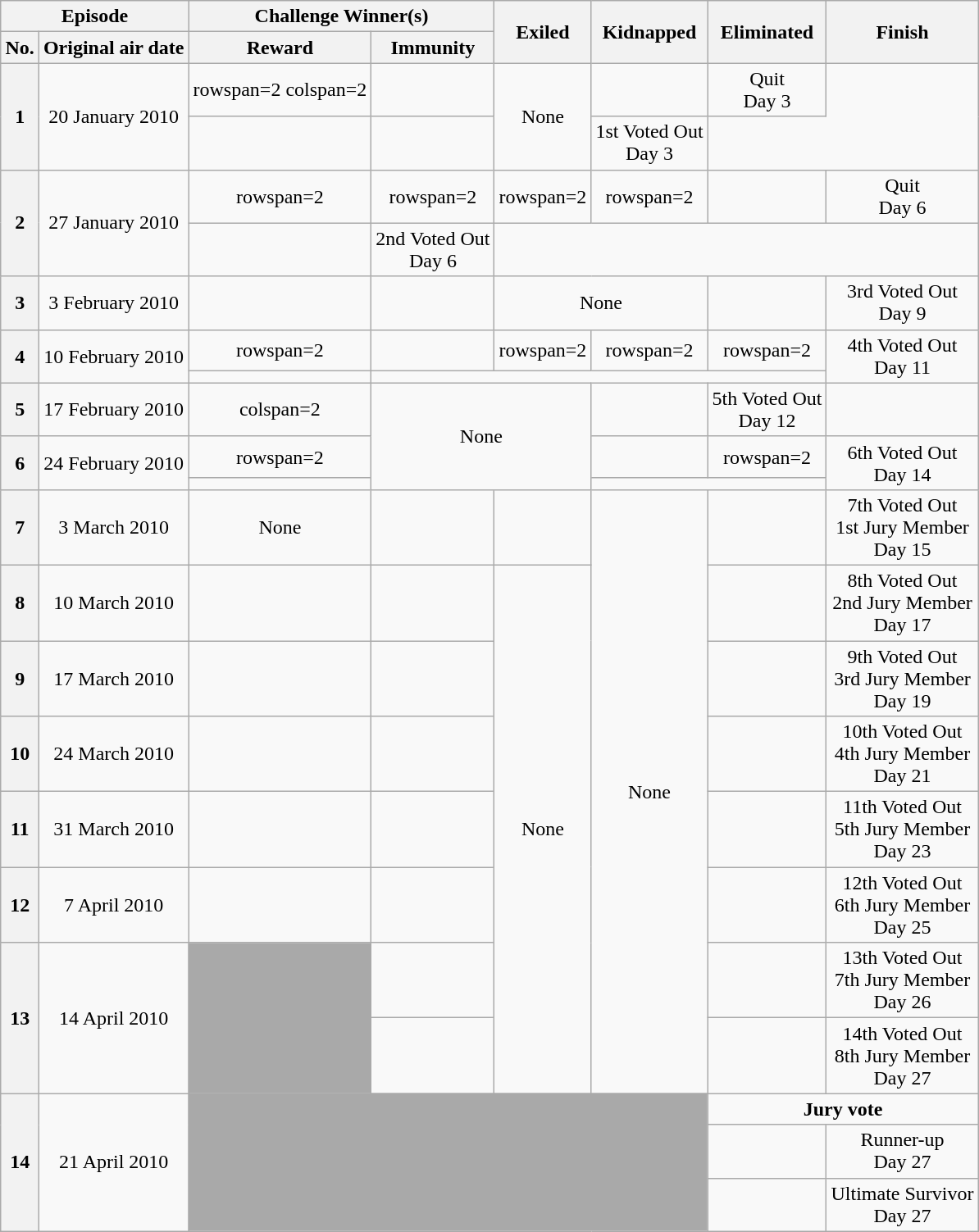<table class="wikitable" style="margin:auto; text-align:center">
<tr>
<th colspan=2><strong>Episode</strong></th>
<th colspan=2><strong>Challenge Winner(s)</strong></th>
<th rowspan=2>Exiled</th>
<th rowspan=2>Kidnapped</th>
<th rowspan=2><strong>Eliminated</strong></th>
<th rowspan=2><strong>Finish</strong></th>
</tr>
<tr>
<th><strong>No.</strong></th>
<th><strong>Original air date</strong></th>
<th><strong>Reward</strong></th>
<th><strong>Immunity</strong></th>
</tr>
<tr>
<th rowspan=2>1</th>
<td rowspan=2>20 January 2010</td>
<td>rowspan=2 colspan=2 </td>
<td></td>
<td rowspan=2>None</td>
<td></td>
<td>Quit<br>Day 3</td>
</tr>
<tr>
<td></td>
<td></td>
<td>1st Voted Out<br>Day 3</td>
</tr>
<tr>
<th rowspan=2>2</th>
<td rowspan=2>27 January 2010</td>
<td>rowspan=2 </td>
<td>rowspan=2 </td>
<td>rowspan=2 </td>
<td>rowspan=2 </td>
<td></td>
<td>Quit<br>Day 6</td>
</tr>
<tr>
<td></td>
<td>2nd Voted Out<br>Day 6</td>
</tr>
<tr>
<th>3</th>
<td>3 February 2010</td>
<td></td>
<td></td>
<td colspan=2>None</td>
<td></td>
<td>3rd Voted Out<br>Day 9</td>
</tr>
<tr>
<th rowspan=2>4</th>
<td rowspan=2>10 February 2010</td>
<td>rowspan=2 </td>
<td></td>
<td>rowspan=2 </td>
<td>rowspan=2 </td>
<td>rowspan=2 </td>
<td rowspan=2>4th Voted Out<br>Day 11</td>
</tr>
<tr>
<td></td>
</tr>
<tr>
<th>5</th>
<td>17 February 2010</td>
<td>colspan=2 </td>
<td rowspan=3 colspan=2>None</td>
<td></td>
<td>5th Voted Out<br>Day 12</td>
</tr>
<tr>
<th rowspan=2>6</th>
<td rowspan=2>24 February 2010</td>
<td>rowspan=2 </td>
<td></td>
<td>rowspan=2 </td>
<td rowspan=2>6th Voted Out<br>Day 14</td>
</tr>
<tr>
<td></td>
</tr>
<tr>
<th>7</th>
<td>3 March 2010</td>
<td>None</td>
<td></td>
<td></td>
<td rowspan=8>None</td>
<td></td>
<td>7th Voted Out<br>1st Jury Member<br>Day 15</td>
</tr>
<tr>
<th>8</th>
<td>10 March 2010</td>
<td></td>
<td></td>
<td rowspan=7>None</td>
<td></td>
<td>8th Voted Out<br>2nd Jury Member<br>Day 17</td>
</tr>
<tr>
<th>9</th>
<td>17 March 2010</td>
<td></td>
<td></td>
<td></td>
<td>9th Voted Out<br>3rd Jury Member<br>Day 19</td>
</tr>
<tr>
<th>10</th>
<td>24 March 2010</td>
<td></td>
<td></td>
<td></td>
<td>10th Voted Out<br>4th Jury Member<br>Day 21</td>
</tr>
<tr>
<th>11</th>
<td>31 March 2010</td>
<td></td>
<td></td>
<td></td>
<td>11th Voted Out<br>5th Jury Member<br>Day 23</td>
</tr>
<tr>
<th>12</th>
<td>7 April 2010</td>
<td></td>
<td></td>
<td></td>
<td>12th Voted Out<br>6th Jury Member<br>Day 25</td>
</tr>
<tr>
<th rowspan="2">13</th>
<td rowspan="2">14 April 2010</td>
<td rowspan="2" bgcolor="darkgray"></td>
<td></td>
<td></td>
<td>13th Voted Out<br>7th Jury Member<br>Day 26</td>
</tr>
<tr>
<td></td>
<td></td>
<td>14th Voted Out<br>8th Jury Member<br>Day 27</td>
</tr>
<tr>
<th rowspan=3>14</th>
<td rowspan=3>21 April 2010</td>
<td rowspan=3 colspan=4 bgcolor="darkgray"></td>
<td colspan=3><strong>Jury vote</strong></td>
</tr>
<tr>
<td></td>
<td>Runner-up<br>Day 27</td>
</tr>
<tr>
<td></td>
<td>Ultimate Survivor<br>Day 27</td>
</tr>
</table>
